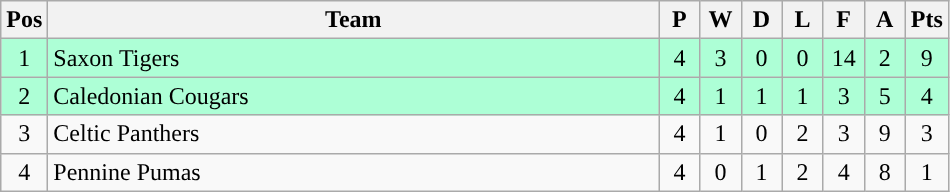<table class="wikitable" style="text-align:centre;">
<tr>
<th width=20>Pos</th>
<th width=400>Team</th>
<th width=20>P</th>
<th width=20>W</th>
<th width=20>D</th>
<th width=20>L</th>
<th width=20>F</th>
<th width=20>A</th>
<th width=20>Pts</th>
</tr>
<tr align=center style="background: #ADFFD6;">
<td>1</td>
<td align="left">Saxon Tigers</td>
<td>4</td>
<td>3</td>
<td>0</td>
<td>0</td>
<td>14</td>
<td>2</td>
<td>9</td>
</tr>
<tr align=center style="background: #ADFFD6;">
<td>2</td>
<td align="left">Caledonian Cougars</td>
<td>4</td>
<td>1</td>
<td>1</td>
<td>1</td>
<td>3</td>
<td>5</td>
<td>4</td>
</tr>
<tr align=center>
<td>3</td>
<td align="left">Celtic Panthers</td>
<td>4</td>
<td>1</td>
<td>0</td>
<td>2</td>
<td>3</td>
<td>9</td>
<td>3</td>
</tr>
<tr align=center>
<td>4</td>
<td align="left">Pennine Pumas</td>
<td>4</td>
<td>0</td>
<td>1</td>
<td>2</td>
<td>4</td>
<td>8</td>
<td>1</td>
</tr>
</table>
